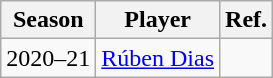<table class="wikitable" style="text-align:center">
<tr>
<th>Season</th>
<th>Player</th>
<th>Ref.</th>
</tr>
<tr>
<td>2020–21</td>
<td> <a href='#'>Rúben Dias</a></td>
<td></td>
</tr>
</table>
